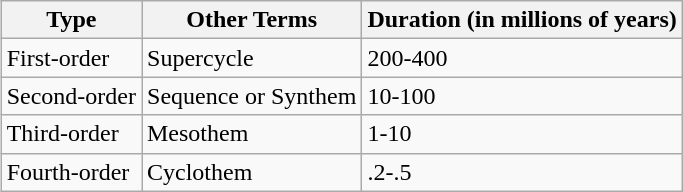<table align=right class="wikitable">
<tr>
<th>Type</th>
<th>Other Terms</th>
<th>Duration (in millions of years)</th>
</tr>
<tr>
<td>First-order</td>
<td>Supercycle</td>
<td>200-400</td>
</tr>
<tr>
<td>Second-order</td>
<td>Sequence or Synthem</td>
<td>10-100</td>
</tr>
<tr>
<td>Third-order</td>
<td>Mesothem</td>
<td>1-10</td>
</tr>
<tr>
<td>Fourth-order</td>
<td>Cyclothem</td>
<td>.2-.5</td>
</tr>
</table>
